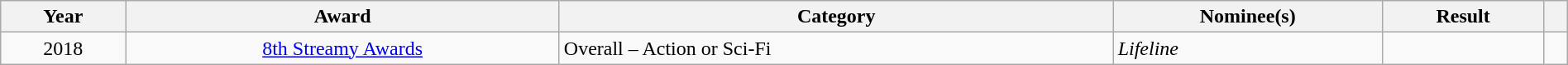<table class="wikitable sortable" style="width:100%">
<tr>
<th scope="col">Year</th>
<th scope="col">Award</th>
<th scope="col">Category</th>
<th scope="col">Nominee(s)</th>
<th scope="col">Result</th>
<th scope="col" class="unsortable"></th>
</tr>
<tr>
<td align="center">2018</td>
<td align="center"><a href='#'>8th Streamy Awards</a></td>
<td>Overall – Action or Sci-Fi</td>
<td><em>Lifeline</em></td>
<td></td>
<td align="center"></td>
</tr>
</table>
